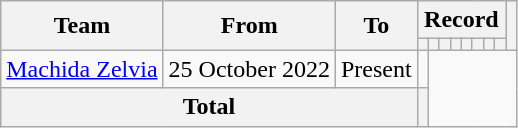<table class=wikitable style=text-align:center>
<tr>
<th rowspan=2>Team</th>
<th rowspan=2>From</th>
<th rowspan=2>To</th>
<th colspan=8>Record</th>
<th rowspan=2></th>
</tr>
<tr>
<th></th>
<th></th>
<th></th>
<th></th>
<th></th>
<th></th>
<th></th>
<th></th>
</tr>
<tr>
<td align=left><a href='#'>Machida Zelvia</a></td>
<td align=left>25 October 2022</td>
<td align=left>Present<br></td>
<td></td>
</tr>
<tr>
<th colspan=3>Total<br></th>
<th></th>
</tr>
</table>
